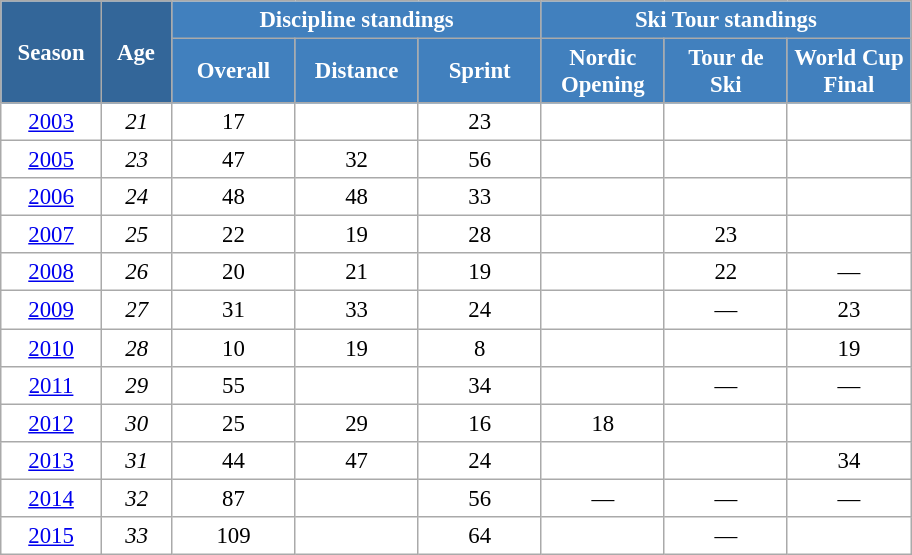<table class="wikitable" style="font-size:95%; text-align:center; border:grey solid 1px; border-collapse:collapse; background:#ffffff;">
<tr>
<th style="background-color:#369; color:white; width:60px;" rowspan="2"> Season </th>
<th style="background-color:#369; color:white; width:40px;" rowspan="2"> Age </th>
<th style="background-color:#4180be; color:white;" colspan="3">Discipline standings</th>
<th style="background-color:#4180be; color:white;" colspan="3">Ski Tour standings</th>
</tr>
<tr>
<th style="background-color:#4180be; color:white; width:75px;">Overall</th>
<th style="background-color:#4180be; color:white; width:75px;">Distance</th>
<th style="background-color:#4180be; color:white; width:75px;">Sprint</th>
<th style="background-color:#4180be; color:white; width:75px;">Nordic<br>Opening</th>
<th style="background-color:#4180be; color:white; width:75px;">Tour de<br>Ski</th>
<th style="background-color:#4180be; color:white; width:75px;">World Cup<br>Final</th>
</tr>
<tr>
<td><a href='#'>2003</a></td>
<td><em>21</em></td>
<td>17</td>
<td></td>
<td>23</td>
<td></td>
<td></td>
<td></td>
</tr>
<tr>
<td><a href='#'>2005</a></td>
<td><em>23</em></td>
<td>47</td>
<td>32</td>
<td>56</td>
<td></td>
<td></td>
<td></td>
</tr>
<tr>
<td><a href='#'>2006</a></td>
<td><em>24</em></td>
<td>48</td>
<td>48</td>
<td>33</td>
<td></td>
<td></td>
<td></td>
</tr>
<tr>
<td><a href='#'>2007</a></td>
<td><em>25</em></td>
<td>22</td>
<td>19</td>
<td>28</td>
<td></td>
<td>23</td>
<td></td>
</tr>
<tr>
<td><a href='#'>2008</a></td>
<td><em>26</em></td>
<td>20</td>
<td>21</td>
<td>19</td>
<td></td>
<td>22</td>
<td>—</td>
</tr>
<tr>
<td><a href='#'>2009</a></td>
<td><em>27</em></td>
<td>31</td>
<td>33</td>
<td>24</td>
<td></td>
<td>—</td>
<td>23</td>
</tr>
<tr>
<td><a href='#'>2010</a></td>
<td><em>28</em></td>
<td>10</td>
<td>19</td>
<td>8</td>
<td></td>
<td></td>
<td>19</td>
</tr>
<tr>
<td><a href='#'>2011</a></td>
<td><em>29</em></td>
<td>55</td>
<td></td>
<td>34</td>
<td></td>
<td>—</td>
<td>—</td>
</tr>
<tr>
<td><a href='#'>2012</a></td>
<td><em>30</em></td>
<td>25</td>
<td>29</td>
<td>16</td>
<td>18</td>
<td></td>
<td></td>
</tr>
<tr>
<td><a href='#'>2013</a></td>
<td><em>31</em></td>
<td>44</td>
<td>47</td>
<td>24</td>
<td></td>
<td></td>
<td>34</td>
</tr>
<tr>
<td><a href='#'>2014</a></td>
<td><em>32</em></td>
<td>87</td>
<td></td>
<td>56</td>
<td>—</td>
<td>—</td>
<td>—</td>
</tr>
<tr>
<td><a href='#'>2015</a></td>
<td><em>33</em></td>
<td>109</td>
<td></td>
<td>64</td>
<td></td>
<td>—</td>
<td></td>
</tr>
</table>
